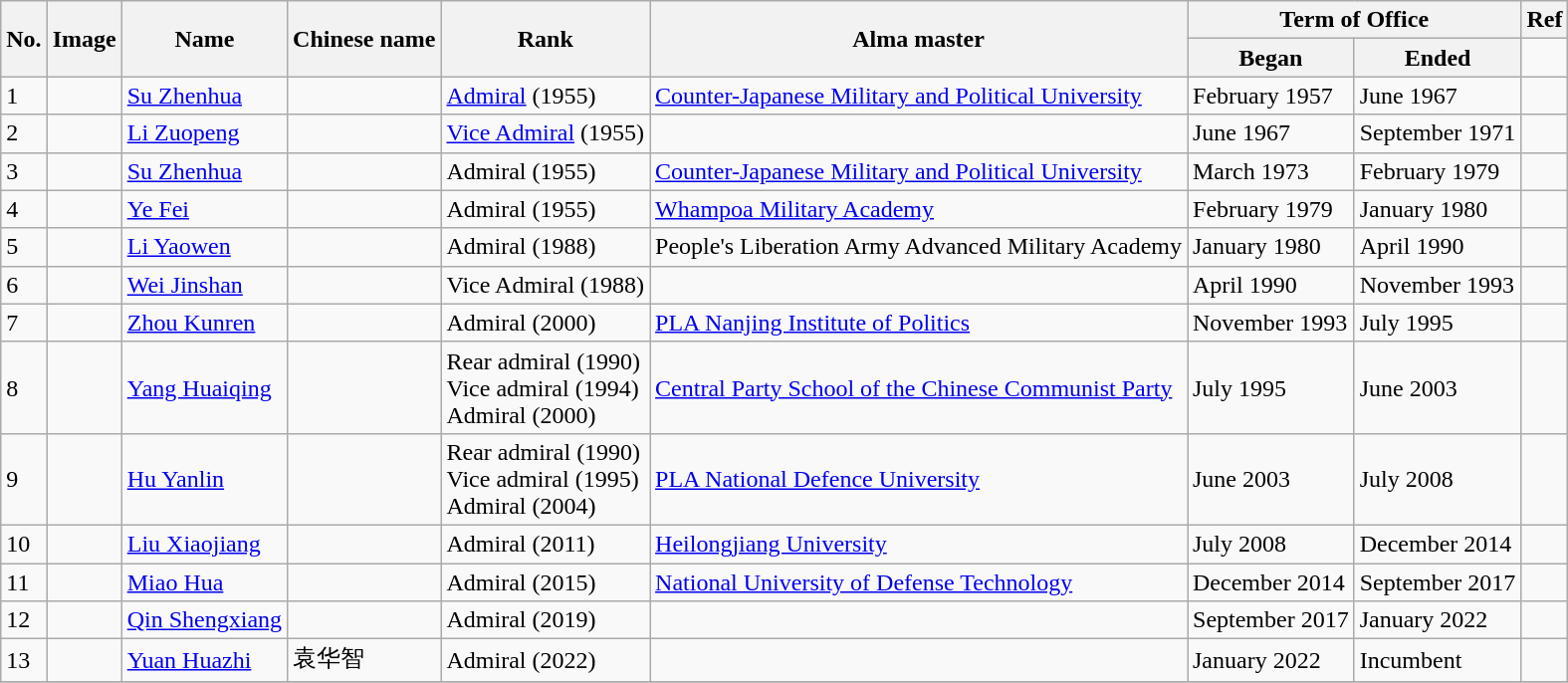<table class="wikitable">
<tr>
<th rowspan="2">No.</th>
<th rowspan="2">Image</th>
<th rowspan="2">Name</th>
<th rowspan="2">Chinese name</th>
<th rowspan="2">Rank</th>
<th rowspan="2">Alma master</th>
<th colspan="2">Term of Office</th>
<th colspan="2">Ref</th>
</tr>
<tr>
<th>Began</th>
<th>Ended</th>
</tr>
<tr>
<td>1</td>
<td></td>
<td><a href='#'>Su Zhenhua</a></td>
<td></td>
<td><a href='#'>Admiral</a> (1955)</td>
<td><a href='#'>Counter-Japanese Military and Political University</a></td>
<td>February 1957</td>
<td>June 1967</td>
<td></td>
</tr>
<tr>
<td>2</td>
<td></td>
<td><a href='#'>Li Zuopeng</a></td>
<td></td>
<td><a href='#'>Vice Admiral</a> (1955)</td>
<td></td>
<td>June 1967</td>
<td>September 1971</td>
<td></td>
</tr>
<tr>
<td>3</td>
<td></td>
<td><a href='#'>Su Zhenhua</a></td>
<td></td>
<td>Admiral (1955)</td>
<td><a href='#'>Counter-Japanese Military and Political University</a></td>
<td>March 1973</td>
<td>February 1979</td>
<td></td>
</tr>
<tr>
<td>4</td>
<td></td>
<td><a href='#'>Ye Fei</a></td>
<td></td>
<td>Admiral (1955)</td>
<td><a href='#'>Whampoa Military Academy</a></td>
<td>February 1979</td>
<td>January 1980</td>
<td></td>
</tr>
<tr>
<td>5</td>
<td></td>
<td><a href='#'>Li Yaowen</a></td>
<td></td>
<td>Admiral (1988)</td>
<td>People's Liberation Army Advanced Military Academy</td>
<td>January 1980</td>
<td>April 1990</td>
<td></td>
</tr>
<tr>
<td>6</td>
<td></td>
<td><a href='#'>Wei Jinshan</a></td>
<td></td>
<td>Vice Admiral (1988)</td>
<td></td>
<td>April 1990</td>
<td>November 1993</td>
<td></td>
</tr>
<tr>
<td>7</td>
<td></td>
<td><a href='#'>Zhou Kunren</a></td>
<td></td>
<td>Admiral (2000)</td>
<td><a href='#'>PLA Nanjing Institute of Politics</a></td>
<td>November 1993</td>
<td>July 1995</td>
<td></td>
</tr>
<tr>
<td>8</td>
<td></td>
<td><a href='#'>Yang Huaiqing</a></td>
<td></td>
<td>Rear admiral (1990)<br>Vice admiral (1994)<br>Admiral (2000)</td>
<td><a href='#'>Central Party School of the Chinese Communist Party</a></td>
<td>July 1995</td>
<td>June 2003</td>
<td></td>
</tr>
<tr>
<td>9</td>
<td></td>
<td><a href='#'>Hu Yanlin</a></td>
<td></td>
<td>Rear admiral (1990)<br>Vice admiral (1995)<br>Admiral (2004)</td>
<td><a href='#'>PLA National Defence University</a></td>
<td>June 2003</td>
<td>July 2008</td>
<td></td>
</tr>
<tr>
<td>10</td>
<td></td>
<td><a href='#'>Liu Xiaojiang</a></td>
<td></td>
<td>Admiral (2011)</td>
<td><a href='#'>Heilongjiang University</a></td>
<td>July 2008</td>
<td>December 2014</td>
<td></td>
</tr>
<tr>
<td>11</td>
<td></td>
<td><a href='#'>Miao Hua</a></td>
<td></td>
<td>Admiral (2015)</td>
<td><a href='#'>National University of Defense Technology</a></td>
<td>December 2014</td>
<td>September 2017</td>
<td></td>
</tr>
<tr>
<td>12</td>
<td></td>
<td><a href='#'>Qin Shengxiang</a></td>
<td></td>
<td>Admiral (2019)</td>
<td></td>
<td>September 2017</td>
<td>January 2022</td>
<td></td>
</tr>
<tr>
<td>13</td>
<td></td>
<td><a href='#'>Yuan Huazhi</a></td>
<td>袁华智</td>
<td>Admiral (2022)</td>
<td></td>
<td>January 2022</td>
<td>Incumbent</td>
<td></td>
</tr>
<tr>
</tr>
</table>
